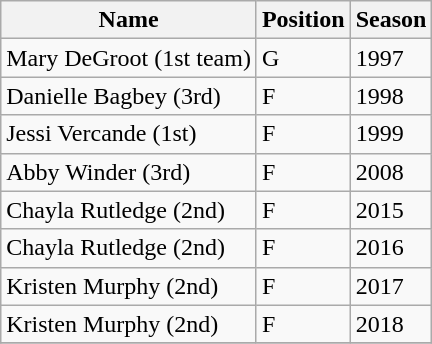<table class="wikitable">
<tr>
<th>Name</th>
<th>Position</th>
<th>Season</th>
</tr>
<tr>
<td>Mary DeGroot (1st team)</td>
<td>G</td>
<td>1997</td>
</tr>
<tr>
<td>Danielle Bagbey (3rd)</td>
<td>F</td>
<td>1998</td>
</tr>
<tr>
<td>Jessi Vercande (1st)</td>
<td>F</td>
<td>1999</td>
</tr>
<tr>
<td>Abby Winder (3rd)</td>
<td>F</td>
<td>2008</td>
</tr>
<tr>
<td>Chayla Rutledge (2nd)</td>
<td>F</td>
<td>2015</td>
</tr>
<tr>
<td>Chayla Rutledge (2nd)</td>
<td>F</td>
<td>2016</td>
</tr>
<tr>
<td>Kristen Murphy (2nd)</td>
<td>F</td>
<td>2017</td>
</tr>
<tr>
<td>Kristen Murphy (2nd)</td>
<td>F</td>
<td>2018</td>
</tr>
<tr>
</tr>
</table>
